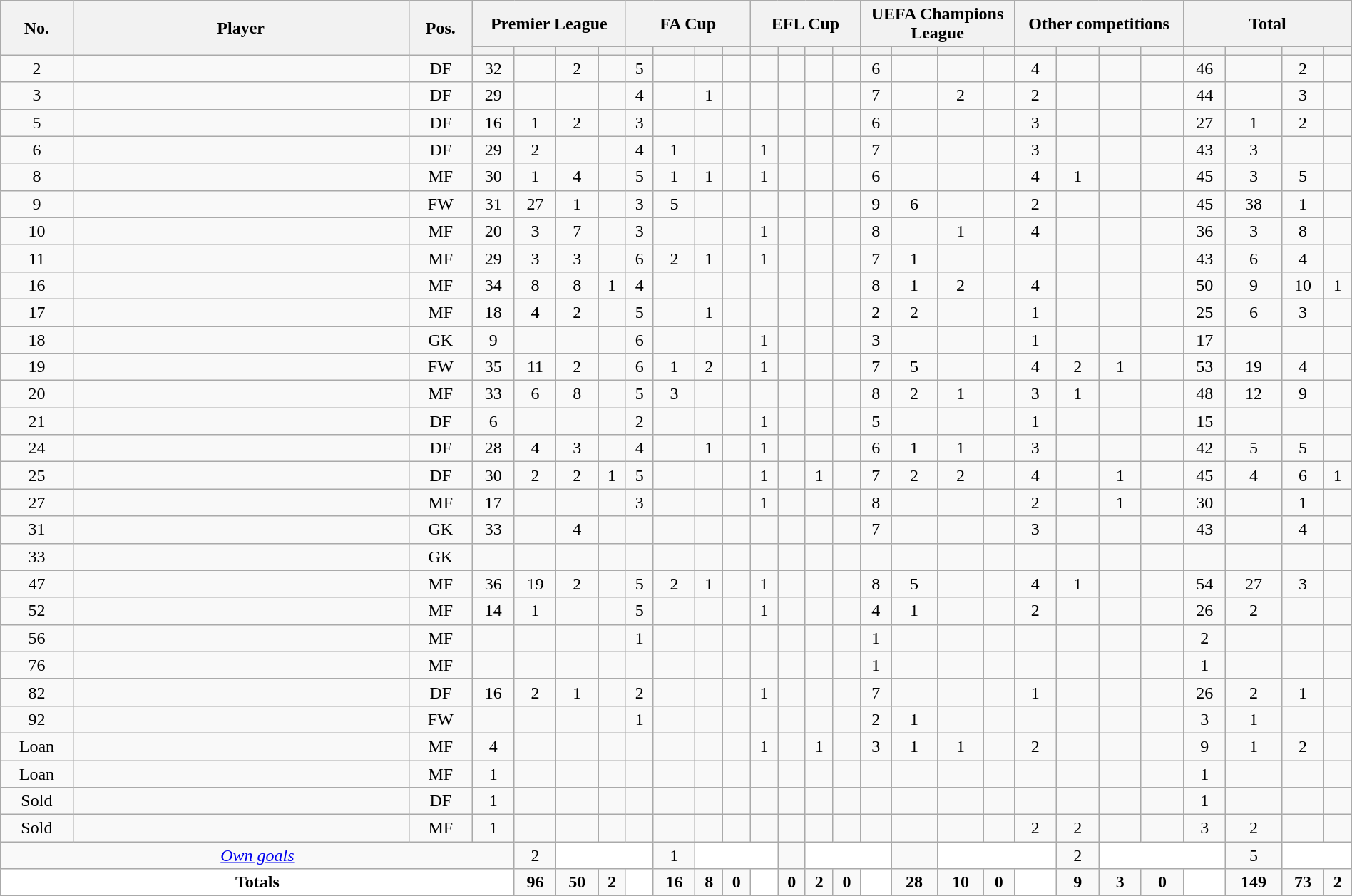<table class="wikitable sortable alternance" style="text-align:center;width:100%">
<tr>
<th rowspan="2" style="width:5px">No.</th>
<th rowspan="2" style="width:180px">Player</th>
<th rowspan="2" style="width:5px">Pos.</th>
<th colspan="4">Premier League</th>
<th colspan="4">FA Cup</th>
<th colspan="4">EFL Cup</th>
<th colspan="4">UEFA Champions League</th>
<th colspan="4">Other competitions</th>
<th colspan="4">Total</th>
</tr>
<tr style="text-align:center">
<th width="4"></th>
<th width="4"></th>
<th width="4"></th>
<th width="4"></th>
<th width="4"></th>
<th width="4"></th>
<th width="4"></th>
<th width="4"></th>
<th width="4"></th>
<th width="4"></th>
<th width="4"></th>
<th width="4"></th>
<th width="4"></th>
<th width="4"></th>
<th width="4"></th>
<th width="4"></th>
<th width="4"></th>
<th width="4"></th>
<th width="4"></th>
<th width="4"></th>
<th width="4"></th>
<th width="4"></th>
<th width="4"></th>
<th width="4"></th>
</tr>
<tr>
<td>2</td>
<td> </td>
<td>DF</td>
<td>32</td>
<td></td>
<td>2</td>
<td></td>
<td>5</td>
<td></td>
<td></td>
<td></td>
<td></td>
<td></td>
<td></td>
<td></td>
<td>6</td>
<td></td>
<td></td>
<td></td>
<td>4</td>
<td></td>
<td></td>
<td></td>
<td>46</td>
<td></td>
<td>2</td>
<td></td>
</tr>
<tr>
<td>3</td>
<td> </td>
<td>DF</td>
<td>29</td>
<td></td>
<td></td>
<td></td>
<td>4</td>
<td></td>
<td>1</td>
<td></td>
<td></td>
<td></td>
<td></td>
<td></td>
<td>7</td>
<td></td>
<td>2</td>
<td></td>
<td>2</td>
<td></td>
<td></td>
<td></td>
<td>44</td>
<td></td>
<td>3</td>
<td></td>
</tr>
<tr>
<td>5</td>
<td> </td>
<td>DF</td>
<td>16</td>
<td>1</td>
<td>2</td>
<td></td>
<td>3</td>
<td></td>
<td></td>
<td></td>
<td></td>
<td></td>
<td></td>
<td></td>
<td>6</td>
<td></td>
<td></td>
<td></td>
<td>3</td>
<td></td>
<td></td>
<td></td>
<td>27</td>
<td>1</td>
<td>2</td>
<td></td>
</tr>
<tr>
<td>6</td>
<td> </td>
<td>DF</td>
<td>29</td>
<td>2</td>
<td></td>
<td></td>
<td>4</td>
<td>1</td>
<td></td>
<td></td>
<td>1</td>
<td></td>
<td></td>
<td></td>
<td>7</td>
<td></td>
<td></td>
<td></td>
<td>3</td>
<td></td>
<td></td>
<td></td>
<td>43</td>
<td>3</td>
<td></td>
<td></td>
</tr>
<tr>
<td>8</td>
<td> </td>
<td>MF</td>
<td>30</td>
<td>1</td>
<td>4</td>
<td></td>
<td>5</td>
<td>1</td>
<td>1</td>
<td></td>
<td>1</td>
<td></td>
<td></td>
<td></td>
<td>6</td>
<td></td>
<td></td>
<td></td>
<td>4</td>
<td>1</td>
<td></td>
<td></td>
<td>45</td>
<td>3</td>
<td>5</td>
<td></td>
</tr>
<tr>
<td>9</td>
<td> </td>
<td>FW</td>
<td>31</td>
<td>27</td>
<td>1</td>
<td></td>
<td>3</td>
<td>5</td>
<td></td>
<td></td>
<td></td>
<td></td>
<td></td>
<td></td>
<td>9</td>
<td>6</td>
<td></td>
<td></td>
<td>2</td>
<td></td>
<td></td>
<td></td>
<td>45</td>
<td>38</td>
<td>1</td>
<td></td>
</tr>
<tr>
<td>10</td>
<td> </td>
<td>MF</td>
<td>20</td>
<td>3</td>
<td>7</td>
<td></td>
<td>3</td>
<td></td>
<td></td>
<td></td>
<td>1</td>
<td></td>
<td></td>
<td></td>
<td>8</td>
<td></td>
<td>1</td>
<td></td>
<td>4</td>
<td></td>
<td></td>
<td></td>
<td>36</td>
<td>3</td>
<td>8</td>
<td></td>
</tr>
<tr>
<td>11</td>
<td> </td>
<td>MF</td>
<td>29</td>
<td>3</td>
<td>3</td>
<td></td>
<td>6</td>
<td>2</td>
<td>1</td>
<td></td>
<td>1</td>
<td></td>
<td></td>
<td></td>
<td>7</td>
<td>1</td>
<td></td>
<td></td>
<td></td>
<td></td>
<td></td>
<td></td>
<td>43</td>
<td>6</td>
<td>4</td>
<td></td>
</tr>
<tr>
<td>16</td>
<td> </td>
<td>MF</td>
<td>34</td>
<td>8</td>
<td>8</td>
<td>1</td>
<td>4</td>
<td></td>
<td></td>
<td></td>
<td></td>
<td></td>
<td></td>
<td></td>
<td>8</td>
<td>1</td>
<td>2</td>
<td></td>
<td>4</td>
<td></td>
<td></td>
<td></td>
<td>50</td>
<td>9</td>
<td>10</td>
<td>1</td>
</tr>
<tr>
<td>17</td>
<td></td>
<td>MF</td>
<td>18</td>
<td>4</td>
<td>2</td>
<td></td>
<td>5</td>
<td></td>
<td>1</td>
<td></td>
<td></td>
<td></td>
<td></td>
<td></td>
<td>2</td>
<td>2</td>
<td></td>
<td></td>
<td>1</td>
<td></td>
<td></td>
<td></td>
<td>25</td>
<td>6</td>
<td>3</td>
<td></td>
</tr>
<tr>
<td>18</td>
<td> </td>
<td>GK</td>
<td>9</td>
<td></td>
<td></td>
<td></td>
<td>6</td>
<td></td>
<td></td>
<td></td>
<td>1</td>
<td></td>
<td></td>
<td></td>
<td>3</td>
<td></td>
<td></td>
<td></td>
<td>1</td>
<td></td>
<td></td>
<td></td>
<td>17</td>
<td></td>
<td></td>
<td></td>
</tr>
<tr>
<td>19</td>
<td> </td>
<td>FW</td>
<td>35</td>
<td>11</td>
<td>2</td>
<td></td>
<td>6</td>
<td>1</td>
<td>2</td>
<td></td>
<td>1</td>
<td></td>
<td></td>
<td></td>
<td>7</td>
<td>5</td>
<td></td>
<td></td>
<td>4</td>
<td>2</td>
<td>1</td>
<td></td>
<td>53</td>
<td>19</td>
<td>4</td>
<td></td>
</tr>
<tr>
<td>20</td>
<td> </td>
<td>MF</td>
<td>33</td>
<td>6</td>
<td>8</td>
<td></td>
<td>5</td>
<td>3</td>
<td></td>
<td></td>
<td></td>
<td></td>
<td></td>
<td></td>
<td>8</td>
<td>2</td>
<td>1</td>
<td></td>
<td>3</td>
<td>1</td>
<td></td>
<td></td>
<td>48</td>
<td>12</td>
<td>9</td>
<td></td>
</tr>
<tr>
<td>21</td>
<td> </td>
<td>DF</td>
<td>6</td>
<td></td>
<td></td>
<td></td>
<td>2</td>
<td></td>
<td></td>
<td></td>
<td>1</td>
<td></td>
<td></td>
<td></td>
<td>5</td>
<td></td>
<td></td>
<td></td>
<td>1</td>
<td></td>
<td></td>
<td></td>
<td>15</td>
<td></td>
<td></td>
<td></td>
</tr>
<tr>
<td>24</td>
<td> </td>
<td>DF</td>
<td>28</td>
<td>4</td>
<td>3</td>
<td></td>
<td>4</td>
<td></td>
<td>1</td>
<td></td>
<td>1</td>
<td></td>
<td></td>
<td></td>
<td>6</td>
<td>1</td>
<td>1</td>
<td></td>
<td>3</td>
<td></td>
<td></td>
<td></td>
<td>42</td>
<td>5</td>
<td>5</td>
<td></td>
</tr>
<tr>
<td>25</td>
<td> </td>
<td>DF</td>
<td>30</td>
<td>2</td>
<td>2</td>
<td>1</td>
<td>5</td>
<td></td>
<td></td>
<td></td>
<td>1</td>
<td></td>
<td>1</td>
<td></td>
<td>7</td>
<td>2</td>
<td>2</td>
<td></td>
<td>4</td>
<td></td>
<td>1</td>
<td></td>
<td>45</td>
<td>4</td>
<td>6</td>
<td>1</td>
</tr>
<tr>
<td>27</td>
<td> </td>
<td>MF</td>
<td>17</td>
<td></td>
<td></td>
<td></td>
<td>3</td>
<td></td>
<td></td>
<td></td>
<td>1</td>
<td></td>
<td></td>
<td></td>
<td>8</td>
<td></td>
<td></td>
<td></td>
<td>2</td>
<td></td>
<td>1</td>
<td></td>
<td>30</td>
<td></td>
<td>1</td>
<td></td>
</tr>
<tr>
<td>31</td>
<td> </td>
<td>GK</td>
<td>33</td>
<td></td>
<td>4</td>
<td></td>
<td></td>
<td></td>
<td></td>
<td></td>
<td></td>
<td></td>
<td></td>
<td></td>
<td>7</td>
<td></td>
<td></td>
<td></td>
<td>3</td>
<td></td>
<td></td>
<td></td>
<td>43</td>
<td></td>
<td>4</td>
<td></td>
</tr>
<tr>
<td>33</td>
<td> </td>
<td>GK</td>
<td></td>
<td></td>
<td></td>
<td></td>
<td></td>
<td></td>
<td></td>
<td></td>
<td></td>
<td></td>
<td></td>
<td></td>
<td></td>
<td></td>
<td></td>
<td></td>
<td></td>
<td></td>
<td></td>
<td></td>
<td></td>
<td></td>
<td></td>
<td></td>
</tr>
<tr>
<td>47</td>
<td> </td>
<td>MF</td>
<td>36</td>
<td>19</td>
<td>2</td>
<td></td>
<td>5</td>
<td>2</td>
<td>1</td>
<td></td>
<td>1</td>
<td></td>
<td></td>
<td></td>
<td>8</td>
<td>5</td>
<td></td>
<td></td>
<td>4</td>
<td>1</td>
<td></td>
<td></td>
<td>54</td>
<td>27</td>
<td>3</td>
<td></td>
</tr>
<tr>
<td>52</td>
<td> </td>
<td>MF</td>
<td>14</td>
<td>1</td>
<td></td>
<td></td>
<td>5</td>
<td></td>
<td></td>
<td></td>
<td>1</td>
<td></td>
<td></td>
<td></td>
<td>4</td>
<td>1</td>
<td></td>
<td></td>
<td>2</td>
<td></td>
<td></td>
<td></td>
<td>26</td>
<td>2</td>
<td></td>
<td></td>
</tr>
<tr>
<td>56</td>
<td> </td>
<td>MF</td>
<td></td>
<td></td>
<td></td>
<td></td>
<td>1</td>
<td></td>
<td></td>
<td></td>
<td></td>
<td></td>
<td></td>
<td></td>
<td>1</td>
<td></td>
<td></td>
<td></td>
<td></td>
<td></td>
<td></td>
<td></td>
<td>2</td>
<td></td>
<td></td>
<td></td>
</tr>
<tr>
<td>76</td>
<td> </td>
<td>MF</td>
<td></td>
<td></td>
<td></td>
<td></td>
<td></td>
<td></td>
<td></td>
<td></td>
<td></td>
<td></td>
<td></td>
<td></td>
<td>1</td>
<td></td>
<td></td>
<td></td>
<td></td>
<td></td>
<td></td>
<td></td>
<td>1</td>
<td></td>
<td></td>
<td></td>
</tr>
<tr>
<td>82</td>
<td> </td>
<td>DF</td>
<td>16</td>
<td>2</td>
<td>1</td>
<td></td>
<td>2</td>
<td></td>
<td></td>
<td></td>
<td>1</td>
<td></td>
<td></td>
<td></td>
<td>7</td>
<td></td>
<td></td>
<td></td>
<td>1</td>
<td></td>
<td></td>
<td></td>
<td>26</td>
<td>2</td>
<td>1</td>
<td></td>
</tr>
<tr>
<td>92</td>
<td> </td>
<td>FW</td>
<td></td>
<td></td>
<td></td>
<td></td>
<td>1</td>
<td></td>
<td></td>
<td></td>
<td></td>
<td></td>
<td></td>
<td></td>
<td>2</td>
<td>1</td>
<td></td>
<td></td>
<td></td>
<td></td>
<td></td>
<td></td>
<td>3</td>
<td>1</td>
<td></td>
<td></td>
</tr>
<tr>
<td>Loan</td>
<td> </td>
<td>MF</td>
<td>4</td>
<td></td>
<td></td>
<td></td>
<td></td>
<td></td>
<td></td>
<td></td>
<td>1</td>
<td></td>
<td>1</td>
<td></td>
<td>3</td>
<td>1</td>
<td>1</td>
<td></td>
<td>2</td>
<td></td>
<td></td>
<td></td>
<td>9</td>
<td>1</td>
<td>2</td>
<td></td>
</tr>
<tr>
<td>Loan</td>
<td> </td>
<td>MF</td>
<td>1</td>
<td></td>
<td></td>
<td></td>
<td></td>
<td></td>
<td></td>
<td></td>
<td></td>
<td></td>
<td></td>
<td></td>
<td></td>
<td></td>
<td></td>
<td></td>
<td></td>
<td></td>
<td></td>
<td></td>
<td>1</td>
<td></td>
<td></td>
<td></td>
</tr>
<tr>
<td>Sold</td>
<td></td>
<td>DF</td>
<td>1</td>
<td></td>
<td></td>
<td></td>
<td></td>
<td></td>
<td></td>
<td></td>
<td></td>
<td></td>
<td></td>
<td></td>
<td></td>
<td></td>
<td></td>
<td></td>
<td></td>
<td></td>
<td></td>
<td></td>
<td>1</td>
<td></td>
<td></td>
<td></td>
</tr>
<tr>
<td>Sold</td>
<td> </td>
<td>MF</td>
<td>1</td>
<td></td>
<td></td>
<td></td>
<td></td>
<td></td>
<td></td>
<td></td>
<td></td>
<td></td>
<td></td>
<td></td>
<td></td>
<td></td>
<td></td>
<td></td>
<td>2</td>
<td>2</td>
<td></td>
<td></td>
<td>3</td>
<td>2</td>
<td></td>
<td></td>
</tr>
<tr class="sortbottom">
<td colspan="4"><em><a href='#'>Own goals</a></em></td>
<td>2</td>
<td colspan="3" style="background:white;text-align:center"></td>
<td>1</td>
<td colspan="3" style="background:white;text-align:center"></td>
<td></td>
<td colspan="3" style="background:white;text-align:center"></td>
<td></td>
<td colspan="3" style="background:white;text-align:center"></td>
<td>2</td>
<td colspan="3" style="background:white;text-align:center"></td>
<td>5</td>
<td colspan="2" style="background:white;text-align:center"></td>
</tr>
<tr class="sortbottom">
<td colspan="4" style="background:white;text-align:center"><strong>Totals</strong></td>
<td><strong>96</strong></td>
<td><strong>50</strong></td>
<td><strong>2</strong></td>
<td rowspan="3" style="background:white;text-align:center"></td>
<td><strong>16</strong></td>
<td><strong>8</strong></td>
<td><strong>0</strong></td>
<td rowspan="3" style="background:white;text-align:center"></td>
<td><strong>0</strong></td>
<td><strong>2</strong></td>
<td><strong>0</strong></td>
<td rowspan="3" style="background:white;text-align:center"></td>
<td><strong>28</strong></td>
<td><strong>10</strong></td>
<td><strong>0</strong></td>
<td rowspan="3" style="background:white;text-align:center"></td>
<td><strong>9</strong></td>
<td><strong>3</strong></td>
<td><strong>0</strong></td>
<td rowspan="3" style="background:white;text-align:center"></td>
<td><strong>149</strong></td>
<td><strong>73</strong></td>
<td><strong>2</strong></td>
</tr>
<tr>
</tr>
</table>
